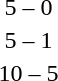<table style="text-align:center">
<tr>
<th width=200></th>
<th width=100></th>
<th width=200></th>
</tr>
<tr>
<td align=right><strong></strong></td>
<td>5 – 0</td>
<td align=left></td>
</tr>
<tr>
<td align=right><strong></strong></td>
<td>5 – 1</td>
<td align=left></td>
</tr>
<tr>
<td align=right><strong></strong></td>
<td>10 – 5</td>
<td align=left></td>
</tr>
</table>
